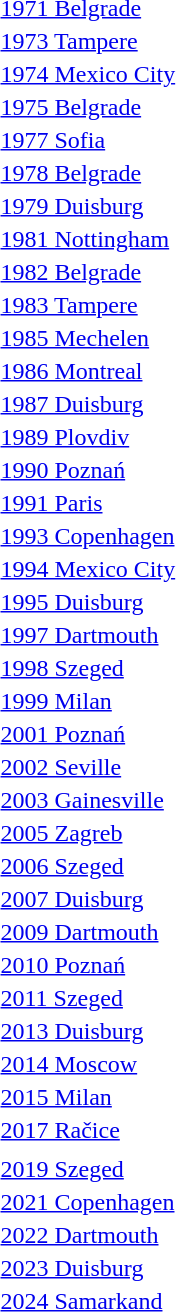<table>
<tr>
<td><a href='#'>1971 Belgrade</a></td>
<td></td>
<td></td>
<td></td>
</tr>
<tr>
<td><a href='#'>1973 Tampere</a></td>
<td></td>
<td></td>
<td></td>
</tr>
<tr>
<td><a href='#'>1974 Mexico City</a></td>
<td></td>
<td></td>
<td></td>
</tr>
<tr>
<td><a href='#'>1975 Belgrade</a></td>
<td></td>
<td></td>
<td></td>
</tr>
<tr>
<td><a href='#'>1977 Sofia</a></td>
<td></td>
<td></td>
<td></td>
</tr>
<tr>
<td><a href='#'>1978 Belgrade</a></td>
<td></td>
<td></td>
<td></td>
</tr>
<tr>
<td><a href='#'>1979 Duisburg</a></td>
<td></td>
<td></td>
<td></td>
</tr>
<tr>
<td><a href='#'>1981 Nottingham</a></td>
<td></td>
<td></td>
<td></td>
</tr>
<tr>
<td><a href='#'>1982 Belgrade</a></td>
<td></td>
<td></td>
<td></td>
</tr>
<tr>
<td><a href='#'>1983 Tampere</a></td>
<td></td>
<td></td>
<td></td>
</tr>
<tr>
<td><a href='#'>1985 Mechelen</a></td>
<td></td>
<td></td>
<td></td>
</tr>
<tr>
<td><a href='#'>1986 Montreal</a></td>
<td></td>
<td></td>
<td></td>
</tr>
<tr>
<td><a href='#'>1987 Duisburg</a></td>
<td></td>
<td></td>
<td></td>
</tr>
<tr>
<td><a href='#'>1989 Plovdiv</a></td>
<td></td>
<td></td>
<td></td>
</tr>
<tr>
<td><a href='#'>1990 Poznań</a></td>
<td></td>
<td></td>
<td></td>
</tr>
<tr>
<td><a href='#'>1991 Paris</a></td>
<td></td>
<td></td>
<td></td>
</tr>
<tr>
<td><a href='#'>1993 Copenhagen</a></td>
<td></td>
<td></td>
<td></td>
</tr>
<tr>
<td><a href='#'>1994 Mexico City</a></td>
<td></td>
<td></td>
<td></td>
</tr>
<tr>
<td><a href='#'>1995 Duisburg</a></td>
<td></td>
<td></td>
<td></td>
</tr>
<tr>
<td><a href='#'>1997 Dartmouth</a></td>
<td></td>
<td></td>
<td></td>
</tr>
<tr>
<td><a href='#'>1998 Szeged</a></td>
<td></td>
<td></td>
<td></td>
</tr>
<tr>
<td><a href='#'>1999 Milan</a></td>
<td></td>
<td></td>
<td></td>
</tr>
<tr>
<td><a href='#'>2001 Poznań</a></td>
<td></td>
<td></td>
<td></td>
</tr>
<tr>
<td><a href='#'>2002 Seville</a></td>
<td></td>
<td></td>
<td></td>
</tr>
<tr>
<td><a href='#'>2003 Gainesville</a></td>
<td></td>
<td></td>
<td></td>
</tr>
<tr>
<td><a href='#'>2005 Zagreb</a></td>
<td></td>
<td></td>
<td></td>
</tr>
<tr>
<td><a href='#'>2006 Szeged</a></td>
<td></td>
<td></td>
<td></td>
</tr>
<tr>
<td><a href='#'>2007 Duisburg</a></td>
<td></td>
<td></td>
<td></td>
</tr>
<tr>
<td><a href='#'>2009 Dartmouth</a></td>
<td></td>
<td></td>
<td></td>
</tr>
<tr>
<td><a href='#'>2010 Poznań</a></td>
<td></td>
<td></td>
<td></td>
</tr>
<tr>
<td><a href='#'>2011 Szeged</a></td>
<td></td>
<td></td>
<td></td>
</tr>
<tr>
<td><a href='#'>2013 Duisburg</a></td>
<td></td>
<td></td>
<td></td>
</tr>
<tr>
<td><a href='#'>2014 Moscow</a></td>
<td></td>
<td></td>
<td></td>
</tr>
<tr>
<td><a href='#'>2015 Milan</a></td>
<td></td>
<td></td>
<td></td>
</tr>
<tr>
<td><a href='#'>2017 Račice</a></td>
<td></td>
<td></td>
<td></td>
</tr>
<tr>
<td></td>
<td></td>
<td></td>
<td></td>
</tr>
<tr>
<td><a href='#'>2019 Szeged</a></td>
<td></td>
<td></td>
<td></td>
</tr>
<tr>
<td><a href='#'>2021 Copenhagen</a></td>
<td></td>
<td></td>
<td><br></td>
</tr>
<tr>
<td><a href='#'>2022 Dartmouth</a></td>
<td></td>
<td></td>
<td></td>
</tr>
<tr>
<td><a href='#'>2023 Duisburg</a></td>
<td></td>
<td></td>
<td></td>
</tr>
<tr>
<td><a href='#'>2024 Samarkand</a></td>
<td></td>
<td></td>
<td></td>
</tr>
</table>
